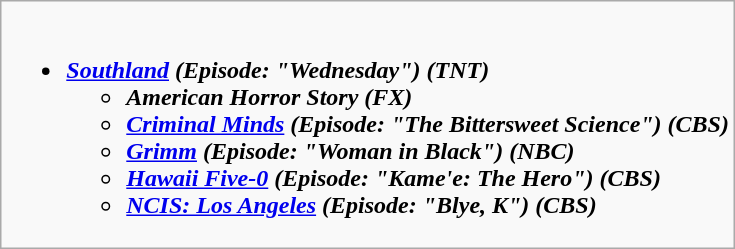<table class="wikitable">
<tr>
<td style="vertical-align:top;"><br><ul><li><strong><em><a href='#'>Southland</a><em> (Episode: "Wednesday") (TNT)<strong><ul><li></em>American Horror Story<em> (FX)</li><li></em><a href='#'>Criminal Minds</a><em> (Episode: "The Bittersweet Science") (CBS)</li><li></em><a href='#'>Grimm</a><em> (Episode: "Woman in Black") (NBC)</li><li></em><a href='#'>Hawaii Five-0</a><em> (Episode: "Kame'e: The Hero") (CBS)</li><li></em><a href='#'>NCIS: Los Angeles</a><em> (Episode: "Blye, K") (CBS)</li></ul></li></ul></td>
</tr>
</table>
